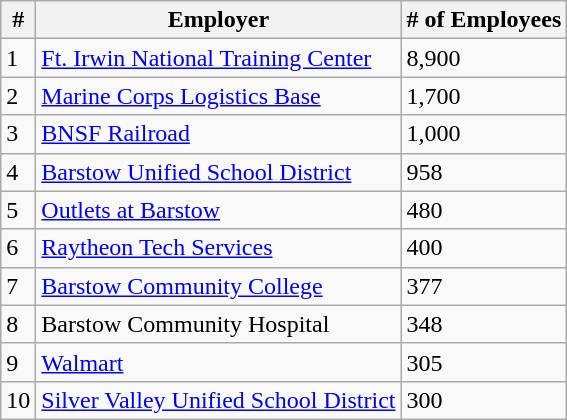<table class="wikitable sortable">
<tr>
<th>#</th>
<th>Employer</th>
<th># of Employees</th>
</tr>
<tr>
<td>1</td>
<td><a href='#'>Ft. Irwin National Training Center</a></td>
<td>8,900</td>
</tr>
<tr>
<td>2</td>
<td><a href='#'>Marine Corps Logistics Base</a></td>
<td>1,700</td>
</tr>
<tr>
<td>3</td>
<td><a href='#'>BNSF Railroad</a></td>
<td>1,000</td>
</tr>
<tr>
<td>4</td>
<td><a href='#'>Barstow Unified School District</a></td>
<td>958</td>
</tr>
<tr>
<td>5</td>
<td><a href='#'>Outlets at Barstow</a></td>
<td>480</td>
</tr>
<tr>
<td>6</td>
<td><a href='#'>Raytheon Tech Services</a></td>
<td>400</td>
</tr>
<tr>
<td>7</td>
<td><a href='#'>Barstow Community College</a></td>
<td>377</td>
</tr>
<tr>
<td>8</td>
<td>Barstow Community Hospital</td>
<td>348</td>
</tr>
<tr>
<td>9</td>
<td><a href='#'>Walmart</a></td>
<td>305</td>
</tr>
<tr>
<td>10</td>
<td><a href='#'>Silver Valley Unified School District</a></td>
<td>300</td>
</tr>
</table>
